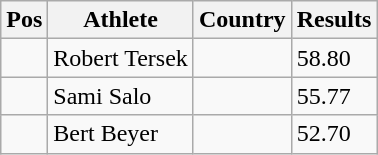<table class="wikitable">
<tr>
<th>Pos</th>
<th>Athlete</th>
<th>Country</th>
<th>Results</th>
</tr>
<tr>
<td align="center"></td>
<td>Robert Tersek</td>
<td></td>
<td>58.80</td>
</tr>
<tr>
<td align="center"></td>
<td>Sami Salo</td>
<td></td>
<td>55.77</td>
</tr>
<tr>
<td align="center"></td>
<td>Bert Beyer</td>
<td></td>
<td>52.70</td>
</tr>
</table>
